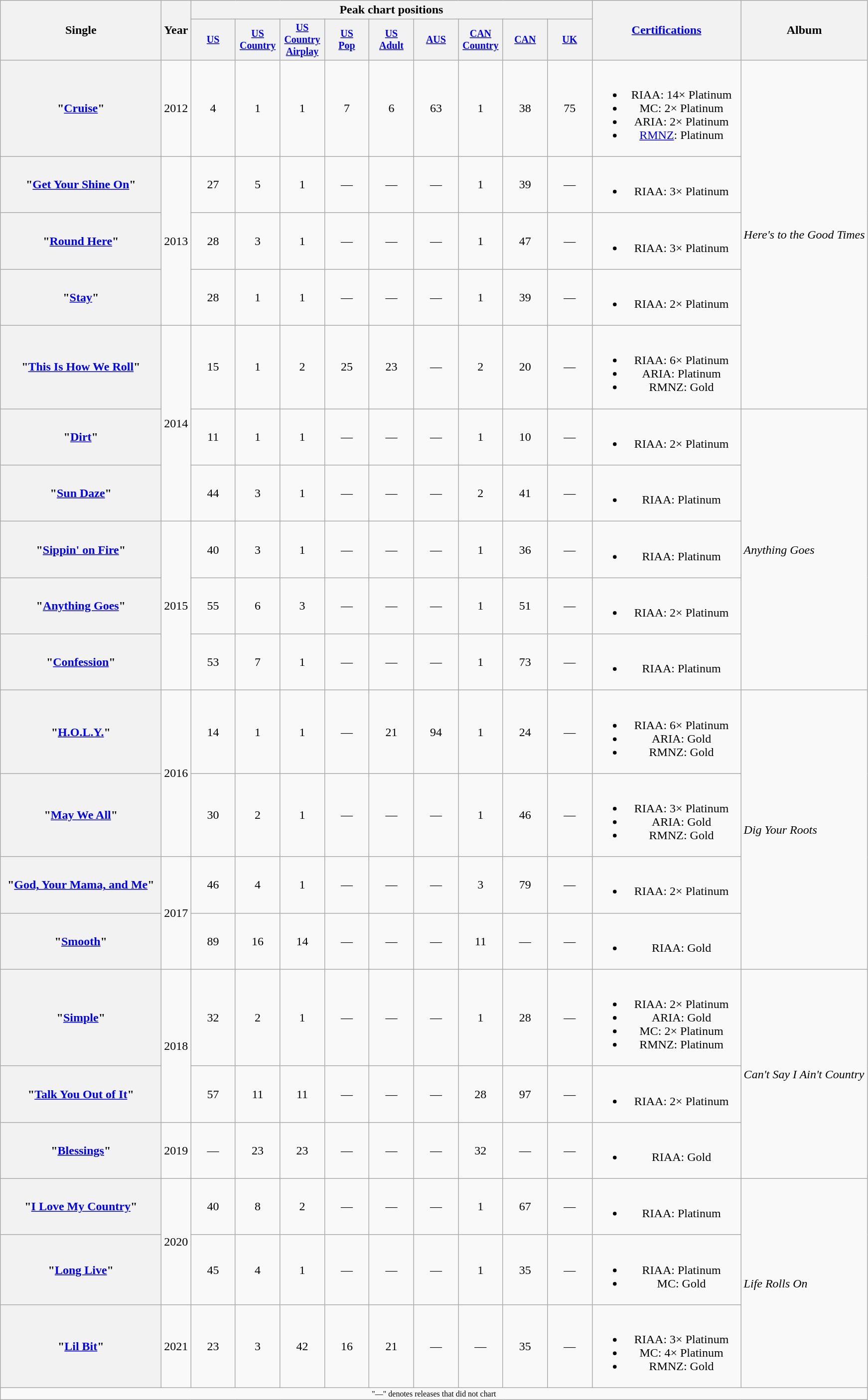<table class="wikitable plainrowheaders" style="text-align:center;">
<tr>
<th rowspan="2" style="width:13em;">Single</th>
<th rowspan="2">Year</th>
<th colspan="9">Peak chart positions</th>
<th rowspan="2" style="width:12em;"><a href='#'>Certifications</a></th>
<th rowspan="2">Album</th>
</tr>
<tr style="font-size:smaller;">
<th style="width:4em;"><a href='#'>US</a><br></th>
<th style="width:4em;"><a href='#'>US <br>Country</a><br></th>
<th style="width:4em;"><a href='#'>US <br>Country <br>Airplay</a><br></th>
<th style="width:4em;"><a href='#'>US<br>Pop</a><br></th>
<th style="width:4em;"><a href='#'>US<br>Adult</a><br></th>
<th style="width:4em;"><a href='#'>AUS</a><br></th>
<th style="width:4em;"><a href='#'>CAN <br>Country</a><br></th>
<th style="width:4em;"><a href='#'>CAN</a><br></th>
<th style="width:4em;"><a href='#'>UK</a><br></th>
</tr>
<tr>
<th scope="row">"<a href='#'>Cruise</a>"<br></th>
<td>2012</td>
<td>4</td>
<td>1</td>
<td>1</td>
<td>7</td>
<td>6</td>
<td>63</td>
<td>1</td>
<td>38</td>
<td>75</td>
<td><br><ul><li>RIAA: 14× Platinum</li><li>MC: 2× Platinum</li><li>ARIA: 2× Platinum</li><li><a href='#'>RMNZ</a>: Platinum</li></ul></td>
<td style="text-align:left;" rowspan="5"><em>Here's to the Good Times</em></td>
</tr>
<tr>
<th scope="row">"<a href='#'>Get Your Shine On</a>"</th>
<td rowspan="3">2013</td>
<td>27</td>
<td>5</td>
<td>1</td>
<td>—</td>
<td>—</td>
<td>—</td>
<td>1</td>
<td>39</td>
<td>—</td>
<td><br><ul><li>RIAA: 3× Platinum</li></ul></td>
</tr>
<tr>
<th scope="row">"<a href='#'>Round Here</a>"</th>
<td>28</td>
<td>3</td>
<td>1</td>
<td>—</td>
<td>—</td>
<td>—</td>
<td>1</td>
<td>47</td>
<td>—</td>
<td><br><ul><li>RIAA: 3× Platinum</li></ul></td>
</tr>
<tr>
<th scope="row">"<a href='#'>Stay</a>"</th>
<td>28</td>
<td>1</td>
<td>1</td>
<td>—</td>
<td>—</td>
<td>—</td>
<td>1</td>
<td>39</td>
<td>—</td>
<td><br><ul><li>RIAA: 2× Platinum</li></ul></td>
</tr>
<tr>
<th scope="row">"<a href='#'>This Is How We Roll</a>"<br></th>
<td rowspan="3">2014</td>
<td>15</td>
<td>1</td>
<td>2</td>
<td>25</td>
<td>23</td>
<td>—</td>
<td>2</td>
<td>20</td>
<td>—</td>
<td><br><ul><li>RIAA: 6× Platinum</li><li>ARIA: Platinum</li><li>RMNZ: Gold</li></ul></td>
</tr>
<tr>
<th scope="row">"<a href='#'>Dirt</a>"</th>
<td>11</td>
<td>1</td>
<td>1</td>
<td>—</td>
<td>—</td>
<td>—</td>
<td>1</td>
<td>10</td>
<td>—</td>
<td><br><ul><li>RIAA: 2× Platinum</li></ul></td>
<td style="text-align:left;" rowspan="5"><em>Anything Goes</em></td>
</tr>
<tr>
<th scope="row">"<a href='#'>Sun Daze</a>"</th>
<td>44</td>
<td>3</td>
<td>1</td>
<td>—</td>
<td>—</td>
<td>—</td>
<td>2</td>
<td>41</td>
<td>—</td>
<td><br><ul><li>RIAA: Platinum</li></ul></td>
</tr>
<tr>
<th scope="row">"<a href='#'>Sippin' on Fire</a>"</th>
<td rowspan="3">2015</td>
<td>40</td>
<td>3</td>
<td>1</td>
<td>—</td>
<td>—</td>
<td>—</td>
<td>1</td>
<td>36</td>
<td>—</td>
<td><br><ul><li>RIAA: Platinum</li></ul></td>
</tr>
<tr>
<th scope="row">"<a href='#'>Anything Goes</a>"</th>
<td>55</td>
<td>6</td>
<td>3</td>
<td>—</td>
<td>—</td>
<td>—</td>
<td>1</td>
<td>51</td>
<td>—</td>
<td><br><ul><li>RIAA: 2× Platinum</li></ul></td>
</tr>
<tr>
<th scope="row">"<a href='#'>Confession</a>"</th>
<td>53</td>
<td>7</td>
<td>1</td>
<td>—</td>
<td>—</td>
<td>—</td>
<td>1</td>
<td>73</td>
<td>—</td>
<td><br><ul><li>RIAA: Platinum</li></ul></td>
</tr>
<tr>
<th scope="row">"<a href='#'>H.O.L.Y.</a>"</th>
<td rowspan="2">2016</td>
<td>14</td>
<td>1</td>
<td>1</td>
<td>—</td>
<td>21</td>
<td>94</td>
<td>1</td>
<td>24</td>
<td>—</td>
<td><br><ul><li>RIAA: 6× Platinum</li><li>ARIA: Gold</li><li>RMNZ: Gold</li></ul></td>
<td style="text-align:left;" rowspan="4"><em>Dig Your Roots</em></td>
</tr>
<tr>
<th scope="row">"<a href='#'>May We All</a>"<br></th>
<td>30</td>
<td>2</td>
<td>1</td>
<td>—</td>
<td>—</td>
<td>—</td>
<td>1</td>
<td>46</td>
<td>—</td>
<td><br><ul><li>RIAA: 3× Platinum</li><li>ARIA: Gold</li><li>RMNZ: Gold</li></ul></td>
</tr>
<tr>
<th scope="row">"<a href='#'>God, Your Mama, and Me</a>"<br></th>
<td rowspan="2">2017</td>
<td>46</td>
<td>4</td>
<td>1</td>
<td>—</td>
<td>—</td>
<td>—</td>
<td>3</td>
<td>79</td>
<td>—</td>
<td><br><ul><li>RIAA: 2× Platinum</li></ul></td>
</tr>
<tr>
<th scope="row">"<a href='#'>Smooth</a>"</th>
<td>89</td>
<td>16</td>
<td>14</td>
<td>—</td>
<td>—</td>
<td>—</td>
<td>11</td>
<td>—</td>
<td>—</td>
<td><br><ul><li>RIAA: Gold</li></ul></td>
</tr>
<tr>
<th scope="row">"<a href='#'>Simple</a>"</th>
<td rowspan="2">2018</td>
<td>32</td>
<td>2</td>
<td>1</td>
<td>—</td>
<td>—</td>
<td>—</td>
<td>1</td>
<td>28</td>
<td>—</td>
<td><br><ul><li>RIAA: 2× Platinum</li><li>ARIA: Gold</li><li>MC: 2× Platinum</li><li>RMNZ: Platinum</li></ul></td>
<td style="text-align:left;" rowspan="3"><em>Can't Say I Ain't Country</em></td>
</tr>
<tr>
<th scope="row">"<a href='#'>Talk You Out of It</a>"</th>
<td>57</td>
<td>11</td>
<td>11</td>
<td>—</td>
<td>—</td>
<td>—</td>
<td>28</td>
<td>97</td>
<td>—</td>
<td><br><ul><li>RIAA: 2× Platinum</li></ul></td>
</tr>
<tr>
<th scope="row">"<a href='#'>Blessings</a>"</th>
<td>2019</td>
<td>—</td>
<td>23</td>
<td>23</td>
<td>—</td>
<td>—</td>
<td>—</td>
<td>32</td>
<td>—</td>
<td>—</td>
<td><br><ul><li>RIAA: Gold</li></ul></td>
</tr>
<tr>
<th scope="row">"<a href='#'>I Love My Country</a>"</th>
<td rowspan="2">2020</td>
<td>40</td>
<td>8</td>
<td>2</td>
<td>—</td>
<td>—</td>
<td>—</td>
<td>1</td>
<td>67</td>
<td>—</td>
<td><br><ul><li>RIAA: Platinum</li></ul></td>
<td style="text-align:left;" rowspan="3"><em>Life Rolls On</em></td>
</tr>
<tr>
<th scope="row">"<a href='#'>Long Live</a>"</th>
<td>45</td>
<td>4</td>
<td>1</td>
<td>—</td>
<td>—</td>
<td>—</td>
<td>1</td>
<td>35</td>
<td>—</td>
<td><br><ul><li>RIAA: Platinum</li><li>MC: Gold</li></ul></td>
</tr>
<tr>
<th scope="row">"<a href='#'>Lil Bit</a>"<br></th>
<td>2021</td>
<td>23</td>
<td>3</td>
<td>42</td>
<td>16</td>
<td>21</td>
<td>—</td>
<td>—</td>
<td>35</td>
<td>—</td>
<td><br><ul><li>RIAA: 3× Platinum</li><li>MC: 4× Platinum</li><li>RMNZ: Gold</li></ul></td>
</tr>
<tr>
<td colspan="13" style="font-size:8pt">"—" denotes releases that did not chart</td>
</tr>
</table>
